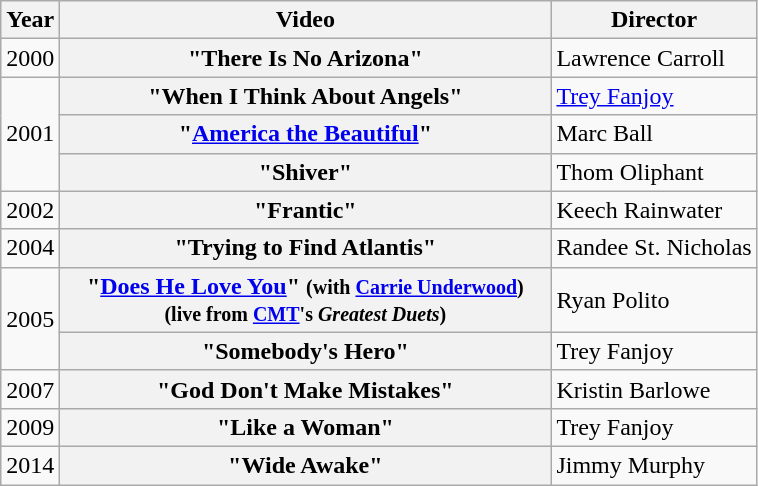<table class="wikitable plainrowheaders" style="text-align:center;">
<tr>
<th>Year</th>
<th style="width:20em;">Video</th>
<th>Director</th>
</tr>
<tr>
<td>2000</td>
<th scope="row">"There Is No Arizona"</th>
<td align="left">Lawrence Carroll</td>
</tr>
<tr>
<td rowspan="3">2001</td>
<th scope="row">"When I Think About Angels"</th>
<td align="left"><a href='#'>Trey Fanjoy</a></td>
</tr>
<tr>
<th scope="row">"<a href='#'>America the Beautiful</a>"</th>
<td align="left">Marc Ball</td>
</tr>
<tr>
<th scope="row">"Shiver"</th>
<td align="left">Thom Oliphant</td>
</tr>
<tr>
<td>2002</td>
<th scope="row">"Frantic"</th>
<td align="left">Keech Rainwater</td>
</tr>
<tr>
<td>2004</td>
<th scope="row">"Trying to Find Atlantis"</th>
<td align="left">Randee St. Nicholas</td>
</tr>
<tr>
<td rowspan="2">2005</td>
<th scope="row">"<a href='#'>Does He Love You</a>" <small>(with <a href='#'>Carrie Underwood</a>)<br>(live from <a href='#'>CMT</a>'s <em>Greatest Duets</em>)</small></th>
<td align="left">Ryan Polito</td>
</tr>
<tr>
<th scope="row">"Somebody's Hero"</th>
<td align="left">Trey Fanjoy</td>
</tr>
<tr>
<td>2007</td>
<th scope="row">"God Don't Make Mistakes"</th>
<td align="left">Kristin Barlowe</td>
</tr>
<tr>
<td>2009</td>
<th scope="row">"Like a Woman"</th>
<td align="left">Trey Fanjoy</td>
</tr>
<tr>
<td>2014</td>
<th scope="row">"Wide Awake"</th>
<td align="left">Jimmy Murphy</td>
</tr>
</table>
